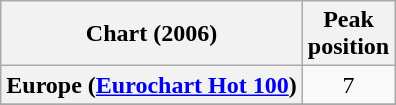<table class="wikitable sortable plainrowheaders" style="text-align:center">
<tr>
<th>Chart (2006)</th>
<th>Peak<br>position</th>
</tr>
<tr>
<th scope="row">Europe (<a href='#'>Eurochart Hot 100</a>)</th>
<td>7</td>
</tr>
<tr>
</tr>
<tr>
</tr>
<tr>
</tr>
</table>
